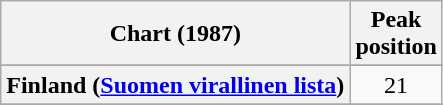<table class="wikitable sortable plainrowheaders" style="text-align:center">
<tr>
<th>Chart (1987)</th>
<th>Peak<br>position</th>
</tr>
<tr>
</tr>
<tr>
<th scope="row">Finland (<a href='#'>Suomen virallinen lista</a>)</th>
<td style="text-align:center;">21</td>
</tr>
<tr>
</tr>
<tr>
</tr>
<tr>
</tr>
<tr>
</tr>
<tr>
</tr>
</table>
